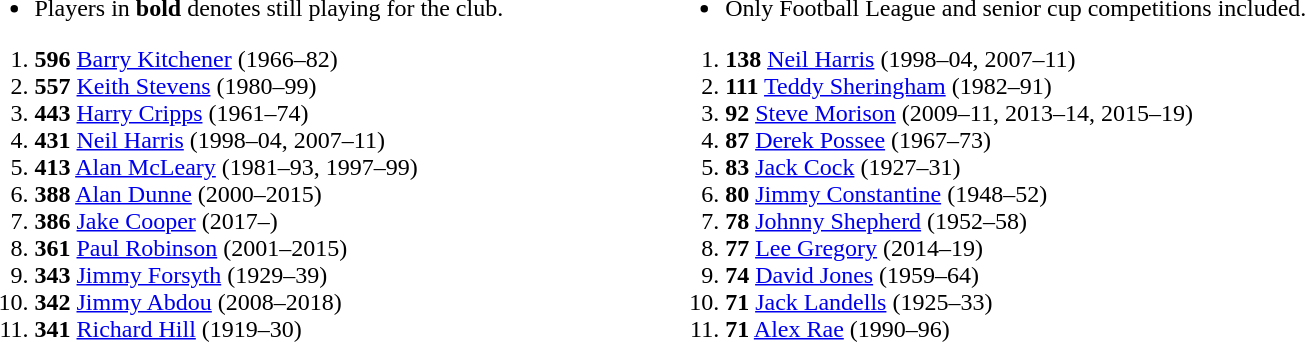<table>
<tr>
<td valign="top"><br><ul><li>Players in <strong>bold</strong> denotes still playing for the club.</li></ul><ol><li><strong>596</strong> <a href='#'>Barry Kitchener</a> (1966–82)</li><li><strong>557</strong> <a href='#'>Keith Stevens</a> (1980–99)</li><li><strong>443</strong> <a href='#'>Harry Cripps</a> (1961–74)</li><li><strong>431</strong> <a href='#'>Neil Harris</a> (1998–04, 2007–11)</li><li><strong>413</strong> <a href='#'>Alan McLeary</a> (1981–93, 1997–99)</li><li><strong>388</strong> <a href='#'>Alan Dunne</a> (2000–2015)</li><li><strong>386</strong> <a href='#'>Jake Cooper</a> (2017–)</li><li><strong>361</strong> <a href='#'>Paul Robinson</a> (2001–2015)</li><li><strong>343</strong> <a href='#'>Jimmy Forsyth</a> (1929–39)</li><li><strong>342</strong> <a href='#'>Jimmy Abdou</a> (2008–2018)</li><li><strong>341</strong> <a href='#'>Richard Hill</a> (1919–30)</li></ol></td>
<td style="width:100px;"> </td>
<td valign="top"><br><ul><li>Only Football League and senior cup competitions included.</li></ul><ol><li><strong>138</strong> <a href='#'>Neil Harris</a> (1998–04, 2007–11)</li><li><strong>111</strong> <a href='#'>Teddy Sheringham</a> (1982–91)</li><li><strong>92</strong> <a href='#'>Steve Morison</a> (2009–11, 2013–14, 2015–19)</li><li><strong>87</strong> <a href='#'>Derek Possee</a> (1967–73)</li><li><strong>83</strong> <a href='#'>Jack Cock</a> (1927–31)</li><li><strong>80</strong> <a href='#'>Jimmy Constantine</a> (1948–52)</li><li><strong>78</strong> <a href='#'>Johnny Shepherd</a> (1952–58)</li><li><strong>77</strong> <a href='#'>Lee Gregory</a> (2014–19)</li><li><strong>74</strong> <a href='#'>David Jones</a> (1959–64)</li><li><strong>71</strong> <a href='#'>Jack Landells</a> (1925–33)</li><li><strong>71</strong> <a href='#'>Alex Rae</a> (1990–96)</li></ol></td>
</tr>
</table>
